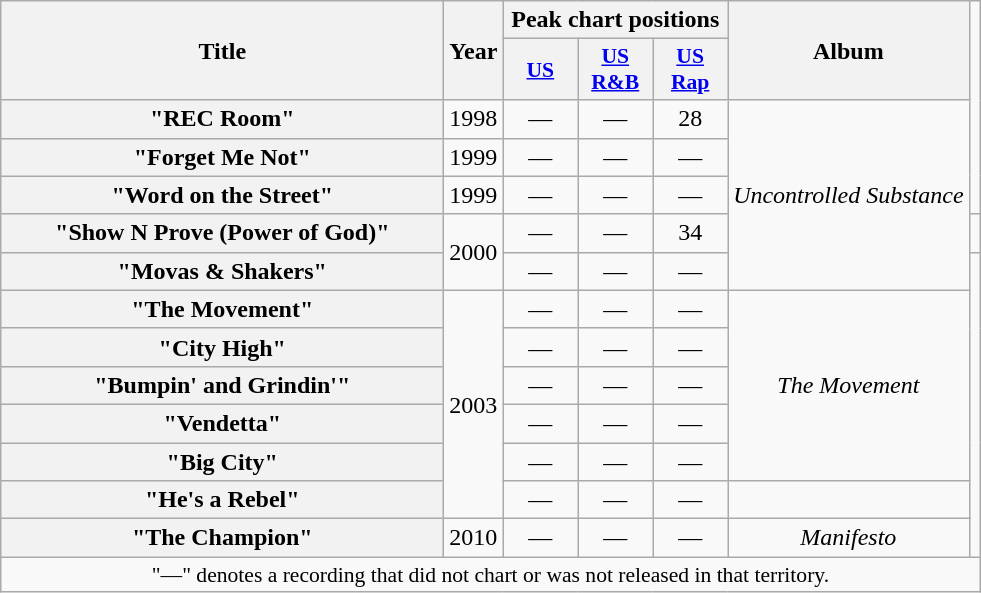<table class="wikitable plainrowheaders" style="text-align:center;">
<tr>
<th scope="col" rowspan="2" style="width:18em;">Title</th>
<th scope="col" rowspan="2">Year</th>
<th scope="col" colspan="3">Peak chart positions</th>
<th scope="col" rowspan="2">Album</th>
</tr>
<tr>
<th scope="col" style="width:3em;font-size:90%;"><a href='#'>US</a><br></th>
<th scope="col" style="width:3em;font-size:90%;"><a href='#'>US R&B</a><br></th>
<th scope="col" style="width:3em;font-size:90%;"><a href='#'>US Rap</a><br></th>
</tr>
<tr>
<th scope="row">"REC Room"</th>
<td>1998</td>
<td>—</td>
<td>—</td>
<td>28</td>
<td rowspan="5"><em>Uncontrolled Substance</em></td>
</tr>
<tr>
<th scope="row">"Forget Me Not"</th>
<td>1999</td>
<td>—</td>
<td>—</td>
<td>—</td>
</tr>
<tr>
<th scope="row">"Word on the Street"</th>
<td>1999</td>
<td>—</td>
<td>—</td>
<td>—</td>
</tr>
<tr>
<th scope="row">"Show N Prove (Power of God)"</th>
<td rowspan="2">2000</td>
<td>—</td>
<td>—</td>
<td>34</td>
<td></td>
</tr>
<tr>
<th scope="row">"Movas & Shakers"</th>
<td>—</td>
<td>—</td>
<td>—</td>
</tr>
<tr>
<th scope="row">"The Movement"</th>
<td rowspan="6">2003</td>
<td>—</td>
<td>—</td>
<td>—</td>
<td rowspan="5"><em>The Movement</em></td>
</tr>
<tr>
<th scope="row">"City High"</th>
<td>—</td>
<td>—</td>
<td>—</td>
</tr>
<tr>
<th scope="row">"Bumpin' and Grindin'"</th>
<td>—</td>
<td>—</td>
<td>—</td>
</tr>
<tr>
<th scope="row">"Vendetta"</th>
<td>—</td>
<td>—</td>
<td>—</td>
</tr>
<tr>
<th scope="row">"Big City"</th>
<td>—</td>
<td>—</td>
<td>—</td>
</tr>
<tr>
<th scope="row">"He's a Rebel"</th>
<td>—</td>
<td>—</td>
<td>—</td>
<td></td>
</tr>
<tr>
<th scope="row">"The Champion"</th>
<td>2010</td>
<td>—</td>
<td>—</td>
<td>—</td>
<td><em>Manifesto</em></td>
</tr>
<tr>
<td colspan="13" style="font-size:90%">"—" denotes a recording that did not chart or was not released in that territory.</td>
</tr>
</table>
